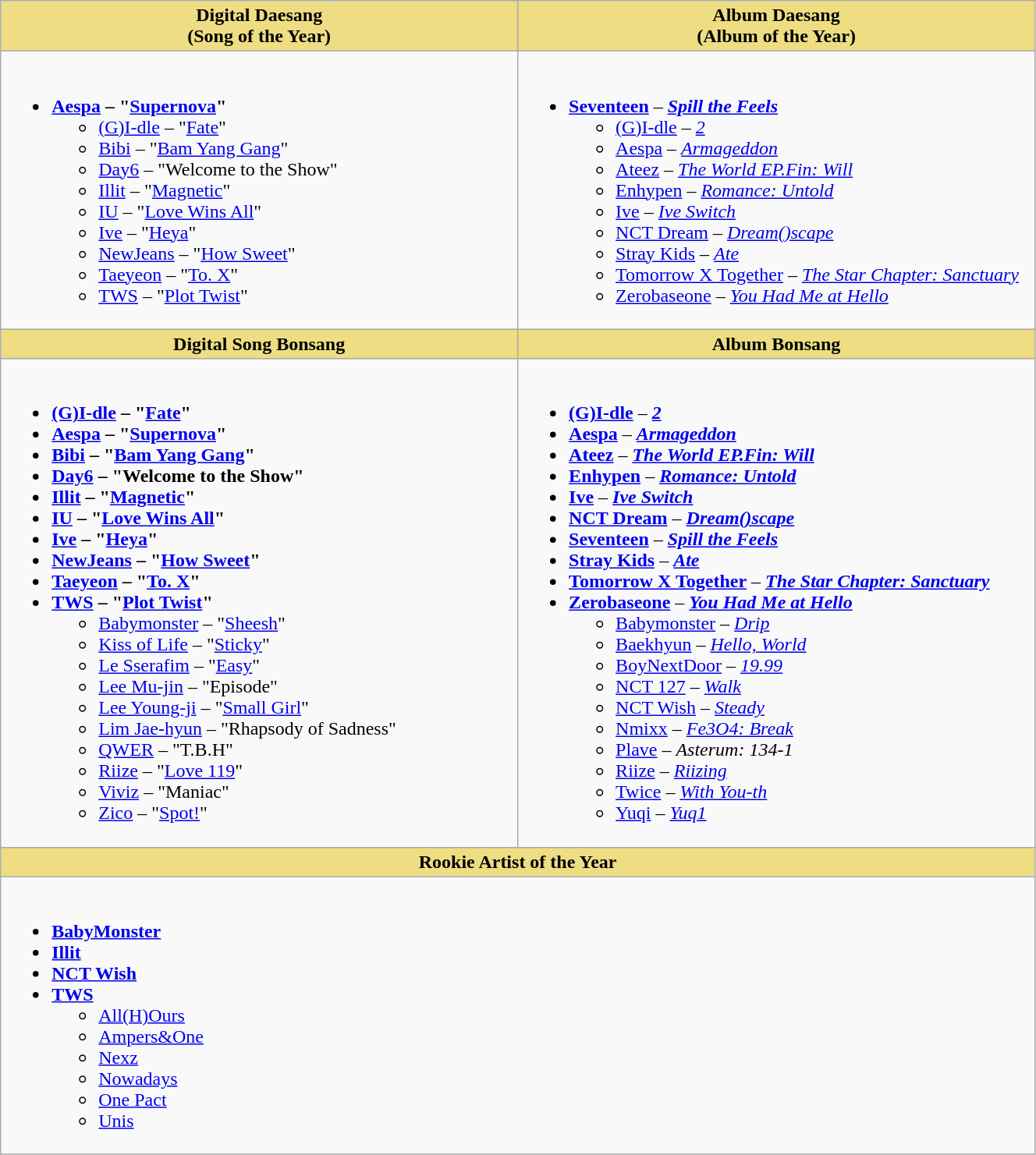<table class="wikitable" style="width:70%">
<tr>
<th scope="col" style="background:#EEDD82; width:40%">Digital Daesang <br> (Song of the Year)</th>
<th scope="col" style="background:#EEDD82; width:40%">Album Daesang <br> (Album of the Year)</th>
</tr>
<tr>
<td style="vertical-align:top"><br><ul><li><strong><a href='#'>Aespa</a> – "<a href='#'>Supernova</a>"</strong><ul><li><a href='#'>(G)I-dle</a> – "<a href='#'>Fate</a>"</li><li><a href='#'>Bibi</a> – "<a href='#'>Bam Yang Gang</a>"</li><li><a href='#'>Day6</a> – "Welcome to the Show"</li><li><a href='#'>Illit</a> – "<a href='#'>Magnetic</a>"</li><li><a href='#'>IU</a> – "<a href='#'>Love Wins All</a>"</li><li><a href='#'>Ive</a> – "<a href='#'>Heya</a>"</li><li><a href='#'>NewJeans</a> – "<a href='#'>How Sweet</a>"</li><li><a href='#'>Taeyeon</a> – "<a href='#'>To. X</a>"</li><li><a href='#'>TWS</a> – "<a href='#'>Plot Twist</a>"</li></ul></li></ul></td>
<td style="vertical-align:top"><br><ul><li><strong><a href='#'>Seventeen</a></strong> – <strong><em><a href='#'>Spill the Feels</a></em></strong><ul><li><a href='#'>(G)I-dle</a> – <em><a href='#'>2</a></em></li><li><a href='#'>Aespa</a> – <em><a href='#'>Armageddon</a></em></li><li><a href='#'>Ateez</a> – <em><a href='#'>The World EP.Fin: Will</a></em></li><li><a href='#'>Enhypen</a> – <em><a href='#'>Romance: Untold</a></em></li><li><a href='#'>Ive</a> – <em><a href='#'>Ive Switch</a></em></li><li><a href='#'>NCT Dream</a> – <em><a href='#'>Dream()scape</a></em></li><li><a href='#'>Stray Kids</a> – <em><a href='#'>Ate</a></em></li><li><a href='#'>Tomorrow X Together</a> – <em><a href='#'>The Star Chapter: Sanctuary</a></em></li><li><a href='#'>Zerobaseone</a> – <em><a href='#'>You Had Me at Hello</a></em></li></ul></li></ul></td>
</tr>
<tr>
<th scope="col" style="background:#EEDD82; width:40%">Digital Song Bonsang</th>
<th scope="col" style="background:#EEDD82; width:40%">Album Bonsang</th>
</tr>
<tr>
<td style="vertical-align:top"><br><ul><li><strong><a href='#'>(G)I-dle</a> – "<a href='#'>Fate</a>"</strong></li><li><strong><a href='#'>Aespa</a> – "<a href='#'>Supernova</a>"</strong></li><li><strong><a href='#'>Bibi</a> – "<a href='#'>Bam Yang Gang</a>"</strong></li><li><strong><a href='#'>Day6</a> – "Welcome to the Show"</strong></li><li><strong><a href='#'>Illit</a> – "<a href='#'>Magnetic</a>"</strong></li><li><strong><a href='#'>IU</a> – "<a href='#'>Love Wins All</a>"</strong></li><li><strong><a href='#'>Ive</a> – "<a href='#'>Heya</a>"</strong></li><li><strong><a href='#'>NewJeans</a> – "<a href='#'>How Sweet</a>"</strong></li><li><strong><a href='#'>Taeyeon</a> – "<a href='#'>To. X</a>"</strong></li><li><strong><a href='#'>TWS</a> – "<a href='#'>Plot Twist</a>"</strong><ul><li><a href='#'>Babymonster</a> – "<a href='#'>Sheesh</a>"</li><li><a href='#'>Kiss of Life</a> – "<a href='#'>Sticky</a>"</li><li><a href='#'>Le Sserafim</a> – "<a href='#'>Easy</a>"</li><li><a href='#'>Lee Mu-jin</a> – "Episode"</li><li><a href='#'>Lee Young-ji</a> – "<a href='#'>Small Girl</a>" </li><li><a href='#'>Lim Jae-hyun</a> – "Rhapsody of Sadness"</li><li><a href='#'>QWER</a> – "T.B.H"</li><li><a href='#'>Riize</a> – "<a href='#'>Love 119</a>"</li><li><a href='#'>Viviz</a> – "Maniac"</li><li><a href='#'>Zico</a> – "<a href='#'>Spot!</a>" </li></ul></li></ul></td>
<td style="vertical-align:top"><br><ul><li><strong><a href='#'>(G)I-dle</a></strong> – <strong><em><a href='#'>2</a></em></strong></li><li><strong><a href='#'>Aespa</a></strong> – <strong><em><a href='#'>Armageddon</a></em></strong></li><li><strong><a href='#'>Ateez</a></strong> – <strong><em><a href='#'>The World EP.Fin: Will</a></em></strong></li><li><strong><a href='#'>Enhypen</a></strong> – <strong><em><a href='#'>Romance: Untold</a></em></strong></li><li><strong><a href='#'>Ive</a></strong> – <strong><em><a href='#'>Ive Switch</a></em></strong></li><li><strong><a href='#'>NCT Dream</a></strong> – <strong><em><a href='#'>Dream()scape</a></em></strong></li><li><strong><a href='#'>Seventeen</a></strong> – <strong><em><a href='#'>Spill the Feels</a></em></strong></li><li><strong><a href='#'>Stray Kids</a></strong> – <strong><em><a href='#'>Ate</a></em></strong></li><li><strong><a href='#'>Tomorrow X Together</a></strong> – <strong><em><a href='#'>The Star Chapter: Sanctuary</a></em></strong></li><li><strong><a href='#'>Zerobaseone</a></strong> – <strong><em><a href='#'>You Had Me at Hello</a></em></strong><ul><li><a href='#'>Babymonster</a> – <em><a href='#'>Drip</a></em></li><li><a href='#'>Baekhyun</a> – <em><a href='#'>Hello, World</a></em></li><li><a href='#'>BoyNextDoor</a> – <em><a href='#'>19.99</a></em></li><li><a href='#'>NCT 127</a> – <em><a href='#'>Walk</a></em></li><li><a href='#'>NCT Wish</a> – <em><a href='#'>Steady</a></em></li><li><a href='#'>Nmixx</a> – <em><a href='#'>Fe3O4: Break</a></em></li><li><a href='#'>Plave</a> – <em>Asterum: 134-1</em></li><li><a href='#'>Riize</a> – <em><a href='#'>Riizing</a></em></li><li><a href='#'>Twice</a> – <em><a href='#'>With You-th</a></em></li><li><a href='#'>Yuqi</a> – <em><a href='#'>Yuq1</a></em></li></ul></li></ul></td>
</tr>
<tr>
<th scope="col" colspan="2" style="background:#EEDD82; width:80%">Rookie Artist of the Year</th>
</tr>
<tr>
<td colspan="2" style="vertical-align:top"><br><ul><li><strong><a href='#'>BabyMonster</a></strong></li><li><strong><a href='#'>Illit</a></strong></li><li><strong><a href='#'>NCT Wish</a></strong></li><li><strong><a href='#'>TWS</a></strong><ul><li><a href='#'>All(H)Ours</a></li><li><a href='#'>Ampers&One</a></li><li><a href='#'>Nexz</a></li><li><a href='#'>Nowadays</a></li><li><a href='#'>One Pact</a></li><li><a href='#'>Unis</a></li></ul></li></ul></td>
</tr>
</table>
